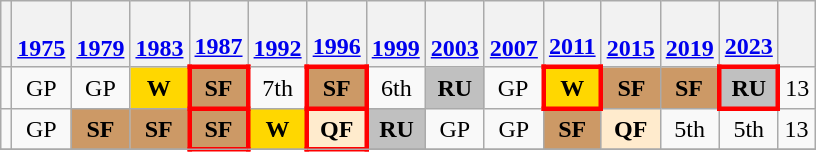<table class="wikitable" style="text-align: center;">
<tr>
<th></th>
<th><br><a href='#'>1975</a></th>
<th><br><a href='#'>1979</a></th>
<th><br><a href='#'>1983</a></th>
<th><br><a href='#'>1987</a></th>
<th><br><a href='#'>1992</a></th>
<th><br><a href='#'>1996</a></th>
<th><br><a href='#'>1999</a></th>
<th><br><a href='#'>2003</a></th>
<th><br><a href='#'>2007</a></th>
<th><br><a href='#'>2011</a></th>
<th><br><a href='#'>2015</a></th>
<th><br><a href='#'>2019</a></th>
<th><br><a href='#'>2023</a></th>
<th></th>
</tr>
<tr>
<td style="text-align:left"></td>
<td>GP</td>
<td>GP</td>
<td style="background: gold"><strong>W</strong></td>
<td style="border: 3px solid red; background-color: #cc9966"><strong>SF</strong></td>
<td>7th</td>
<td style="border: 3px solid red; background-color: #cc9966"><strong>SF</strong></td>
<td>6th</td>
<td style="background:silver"><strong>RU</strong></td>
<td>GP</td>
<td style="border: 3px solid red; background: gold"><strong>W</strong></td>
<td style="background-color: #cc9966"><strong>SF</strong></td>
<td style="background-color: #cc9966"><strong>SF</strong></td>
<td style="border: 3px solid red;background: silver"><strong>RU</strong></td>
<td>13</td>
</tr>
<tr>
<td style="text-align:left"></td>
<td>GP</td>
<td style="background-color: #cc9966"><strong>SF</strong></td>
<td style="background-color: #cc9966"><strong>SF</strong></td>
<td style="border: 3px solid red; background-color: #cc9966"><strong>SF</strong></td>
<td style="background: gold"><strong>W</strong></td>
<td style="border: 3px solid red; background:#ffebcd;"><strong>QF</strong></td>
<td style="background: silver"><strong>RU</strong></td>
<td>GP</td>
<td>GP</td>
<td style="background-color: #cc9966"><strong>SF</strong></td>
<td style="background:#ffebcd;"><strong>QF</strong></td>
<td>5th</td>
<td>5th</td>
<td>13</td>
</tr>
<tr>
</tr>
</table>
